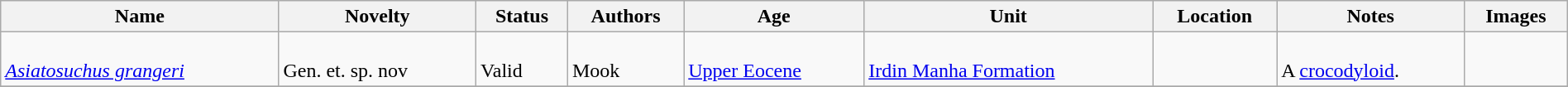<table class="wikitable sortable" align="center" width="100%">
<tr>
<th>Name</th>
<th>Novelty</th>
<th>Status</th>
<th>Authors</th>
<th>Age</th>
<th>Unit</th>
<th>Location</th>
<th>Notes</th>
<th>Images</th>
</tr>
<tr>
<td><br><em><a href='#'>Asiatosuchus grangeri</a></em></td>
<td><br>Gen. et. sp. nov</td>
<td><br>Valid</td>
<td><br>Mook</td>
<td><br><a href='#'>Upper Eocene</a></td>
<td><br><a href='#'>Irdin Manha Formation</a></td>
<td><br></td>
<td><br>A <a href='#'>crocodyloid</a>.</td>
<td></td>
</tr>
<tr>
</tr>
</table>
